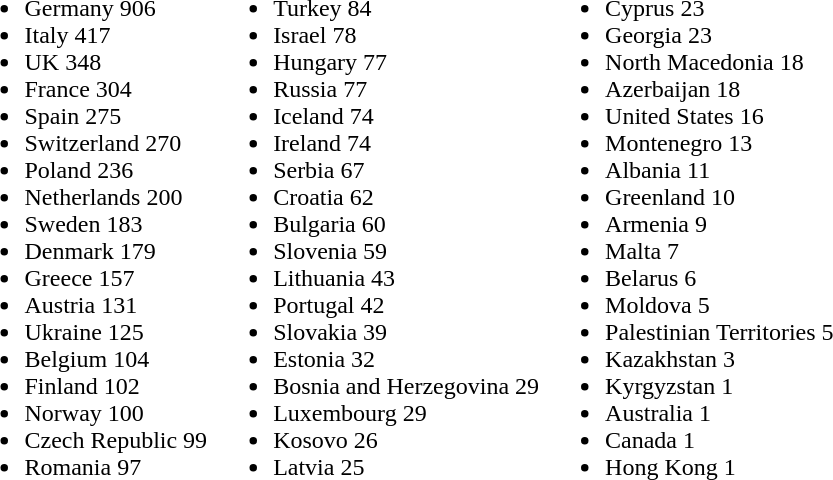<table>
<tr>
<td valign="top"><br><ul><li>Germany 906</li><li>Italy 417</li><li>UK 348</li><li>France 304</li><li>Spain 275</li><li>Switzerland 270</li><li>Poland 236</li><li>Netherlands 200</li><li>Sweden 183</li><li>Denmark 179</li><li>Greece 157</li><li>Austria 131</li><li>Ukraine 125</li><li>Belgium 104</li><li>Finland 102</li><li>Norway 100</li><li>Czech Republic 99</li><li>Romania 97</li></ul></td>
<td valign="top"><br><ul><li>Turkey 84</li><li>Israel 78</li><li>Hungary 77</li><li>Russia 77</li><li>Iceland 74</li><li>Ireland 74</li><li>Serbia 67</li><li>Croatia 62</li><li>Bulgaria 60</li><li>Slovenia 59</li><li>Lithuania 43</li><li>Portugal 42</li><li>Slovakia 39</li><li>Estonia 32</li><li>Bosnia and Herzegovina 29</li><li>Luxembourg 29</li><li>Kosovo 26</li><li>Latvia 25</li></ul></td>
<td valign="top"><br><ul><li>Cyprus 23</li><li>Georgia 23</li><li>North Macedonia 18</li><li>Azerbaijan 18</li><li>United States 16</li><li>Montenegro 13</li><li>Albania 11</li><li>Greenland 10</li><li>Armenia 9</li><li>Malta 7</li><li>Belarus 6</li><li>Moldova 5</li><li>Palestinian Territories 5</li><li>Kazakhstan 3</li><li>Kyrgyzstan 1</li><li>Australia 1</li><li>Canada 1</li><li>Hong Kong 1</li></ul></td>
</tr>
</table>
